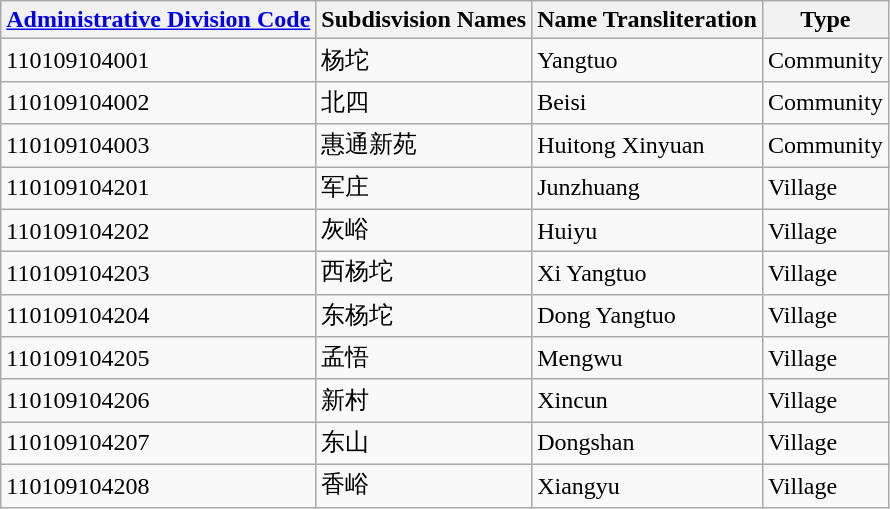<table class="wikitable sortable">
<tr>
<th><a href='#'>Administrative Division Code</a></th>
<th>Subdisvision Names</th>
<th>Name Transliteration</th>
<th>Type</th>
</tr>
<tr>
<td>110109104001</td>
<td>杨坨</td>
<td>Yangtuo</td>
<td>Community</td>
</tr>
<tr>
<td>110109104002</td>
<td>北四</td>
<td>Beisi</td>
<td>Community</td>
</tr>
<tr>
<td>110109104003</td>
<td>惠通新苑</td>
<td>Huitong Xinyuan</td>
<td>Community</td>
</tr>
<tr>
<td>110109104201</td>
<td>军庄</td>
<td>Junzhuang</td>
<td>Village</td>
</tr>
<tr>
<td>110109104202</td>
<td>灰峪</td>
<td>Huiyu</td>
<td>Village</td>
</tr>
<tr>
<td>110109104203</td>
<td>西杨坨</td>
<td>Xi Yangtuo</td>
<td>Village</td>
</tr>
<tr>
<td>110109104204</td>
<td>东杨坨</td>
<td>Dong Yangtuo</td>
<td>Village</td>
</tr>
<tr>
<td>110109104205</td>
<td>孟悟</td>
<td>Mengwu</td>
<td>Village</td>
</tr>
<tr>
<td>110109104206</td>
<td>新村</td>
<td>Xincun</td>
<td>Village</td>
</tr>
<tr>
<td>110109104207</td>
<td>东山</td>
<td>Dongshan</td>
<td>Village</td>
</tr>
<tr>
<td>110109104208</td>
<td>香峪</td>
<td>Xiangyu</td>
<td>Village</td>
</tr>
</table>
